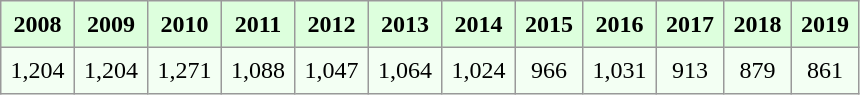<table rules="all" cellspacing="0" cellpadding="6" style="border-left: 1px solid #999; border-right: 1px solid #999; border-bottom: 1px solid #999; border-top: 1px solid #999; background: #f3fff3">
<tr style="background: #ddffdd">
<th>2008</th>
<th>2009</th>
<th>2010</th>
<th>2011</th>
<th>2012</th>
<th>2013</th>
<th>2014</th>
<th>2015</th>
<th>2016</th>
<th>2017</th>
<th>2018</th>
<th>2019</th>
</tr>
<tr>
<td align=center>1,204</td>
<td align=center>1,204</td>
<td align=center>1,271</td>
<td align=center>1,088</td>
<td align=center>1,047</td>
<td align=center>1,064</td>
<td align=center>1,024</td>
<td align=center>966</td>
<td align=center>1,031</td>
<td align=center>913</td>
<td align=center>879</td>
<td align=center>861</td>
</tr>
</table>
